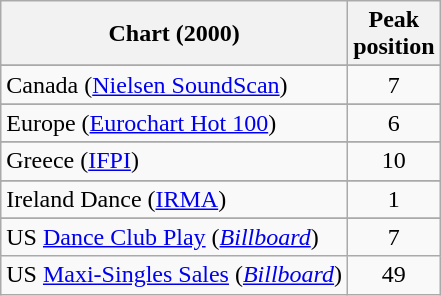<table class="wikitable sortable">
<tr>
<th>Chart (2000)</th>
<th>Peak<br>position</th>
</tr>
<tr>
</tr>
<tr>
</tr>
<tr>
</tr>
<tr>
<td>Canada (<a href='#'>Nielsen SoundScan</a>)<br></td>
<td align="center">7</td>
</tr>
<tr>
</tr>
<tr>
<td>Europe (<a href='#'>Eurochart Hot 100</a>)</td>
<td align="center">6</td>
</tr>
<tr>
</tr>
<tr>
</tr>
<tr>
<td>Greece (<a href='#'>IFPI</a>)</td>
<td align="center">10</td>
</tr>
<tr>
</tr>
<tr>
<td>Ireland Dance (<a href='#'>IRMA</a>)</td>
<td align="center">1</td>
</tr>
<tr>
</tr>
<tr>
</tr>
<tr>
</tr>
<tr>
</tr>
<tr>
</tr>
<tr>
</tr>
<tr>
</tr>
<tr>
</tr>
<tr>
</tr>
<tr>
</tr>
<tr>
<td>US <a href='#'>Dance Club Play</a> (<em><a href='#'>Billboard</a></em>)</td>
<td align="center">7</td>
</tr>
<tr>
<td>US <a href='#'>Maxi-Singles Sales</a> (<em><a href='#'>Billboard</a></em>)</td>
<td align="center">49</td>
</tr>
</table>
